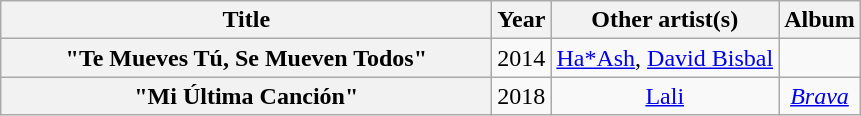<table class="wikitable plainrowheaders" style="text-align:center;">
<tr>
<th scope="col" style="width:20em;">Title</th>
<th scope="col">Year</th>
<th scope="col">Other artist(s)</th>
<th scope="col">Album</th>
</tr>
<tr>
<th scope="row">"Te Mueves Tú, Se Mueven Todos"</th>
<td>2014</td>
<td><a href='#'>Ha*Ash</a>, <a href='#'>David Bisbal</a></td>
<td></td>
</tr>
<tr>
<th scope="row">"Mi Última Canción"</th>
<td>2018</td>
<td><a href='#'>Lali</a></td>
<td><em><a href='#'>Brava</a></em></td>
</tr>
</table>
